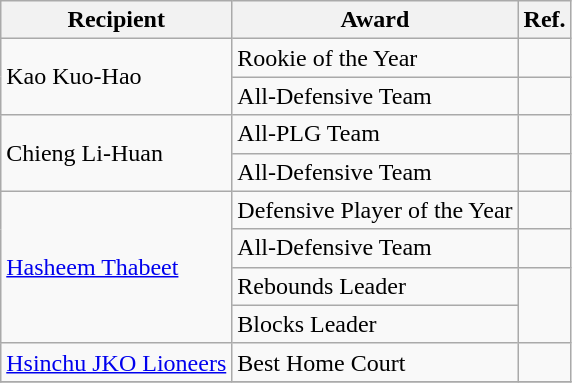<table class="wikitable">
<tr>
<th>Recipient</th>
<th>Award</th>
<th>Ref.</th>
</tr>
<tr>
<td rowspan=2>Kao Kuo-Hao</td>
<td>Rookie of the Year</td>
<td></td>
</tr>
<tr>
<td>All-Defensive Team</td>
<td></td>
</tr>
<tr>
<td rowspan=2>Chieng Li-Huan</td>
<td>All-PLG Team</td>
<td></td>
</tr>
<tr>
<td>All-Defensive Team</td>
<td></td>
</tr>
<tr>
<td rowspan=4><a href='#'>Hasheem Thabeet</a></td>
<td>Defensive Player of the Year</td>
<td></td>
</tr>
<tr>
<td>All-Defensive Team</td>
<td></td>
</tr>
<tr>
<td>Rebounds Leader</td>
<td rowspan=2></td>
</tr>
<tr>
<td>Blocks Leader</td>
</tr>
<tr>
<td><a href='#'>Hsinchu JKO Lioneers</a></td>
<td>Best Home Court</td>
<td></td>
</tr>
<tr>
</tr>
</table>
